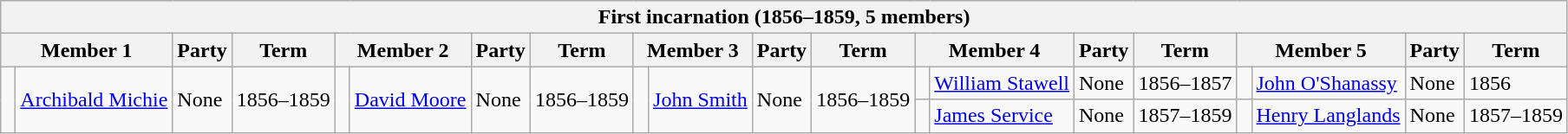<table class="wikitable">
<tr>
<th colspan=20 style="border-right:0px;";>First incarnation (1856–1859, 5 members)</th>
</tr>
<tr>
<th colspan="2"><strong>Member 1</strong></th>
<th><strong>Party</strong></th>
<th><strong>Term</strong></th>
<th colspan="2"><strong>Member 2</strong></th>
<th><strong>Party</strong></th>
<th><strong>Term</strong></th>
<th colspan="2"><strong>Member 3</strong></th>
<th><strong>Party</strong></th>
<th><strong>Term</strong></th>
<th colspan="2"><strong>Member 4</strong></th>
<th><strong>Party</strong></th>
<th><strong>Term</strong></th>
<th colspan="2"><strong>Member 5</strong></th>
<th><strong>Party</strong></th>
<th><strong>Term</strong></th>
</tr>
<tr>
<td rowspan="2"  > </td>
<td rowspan="2"><a href='#'>Archibald Michie</a></td>
<td rowspan="2">None</td>
<td rowspan="2">1856–1859</td>
<td rowspan="2"   > </td>
<td rowspan="2"><a href='#'>David Moore</a></td>
<td rowspan="2">None</td>
<td rowspan="2">1856–1859</td>
<td rowspan="2" > </td>
<td rowspan="2"><a href='#'>John Smith</a></td>
<td rowspan="2">None</td>
<td rowspan="2">1856–1859</td>
<td> </td>
<td><a href='#'>William Stawell</a></td>
<td>None</td>
<td>1856–1857</td>
<td> </td>
<td><a href='#'>John O'Shanassy</a></td>
<td>None</td>
<td>1856</td>
</tr>
<tr>
<td> </td>
<td><a href='#'>James Service</a></td>
<td>None</td>
<td>1857–1859</td>
<td> </td>
<td><a href='#'>Henry Langlands</a></td>
<td>None</td>
<td>1857–1859</td>
</tr>
</table>
